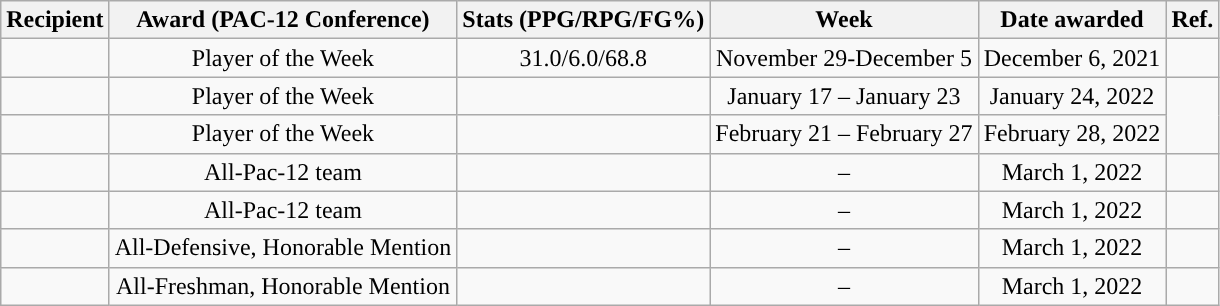<table class="wikitable sortable" style="text-align:center">
<tr>
<th>Recipient</th>
<th>Award (PAC-12 Conference)</th>
<th>Stats (PPG/RPG/FG%)</th>
<th>Week</th>
<th>Date awarded</th>
<th>Ref.</th>
</tr>
<tr>
<td></td>
<td>Player of the Week</td>
<td>31.0/6.0/68.8</td>
<td>November 29-December 5</td>
<td>December 6, 2021</td>
<td></td>
</tr>
<tr>
<td></td>
<td>Player of the Week</td>
<td></td>
<td>January 17 – January 23</td>
<td>January 24, 2022</td>
</tr>
<tr>
<td></td>
<td>Player of the Week</td>
<td></td>
<td>February 21 – February 27</td>
<td>February 28, 2022</td>
</tr>
<tr>
<td></td>
<td>All-Pac-12 team</td>
<td></td>
<td>–</td>
<td>March 1, 2022</td>
<td></td>
</tr>
<tr>
<td></td>
<td>All-Pac-12 team</td>
<td></td>
<td>–</td>
<td>March 1, 2022</td>
<td></td>
</tr>
<tr>
<td></td>
<td>All-Defensive, Honorable Mention</td>
<td></td>
<td>–</td>
<td>March 1, 2022</td>
<td></td>
</tr>
<tr>
<td></td>
<td>All-Freshman, Honorable Mention</td>
<td></td>
<td>–</td>
<td>March 1, 2022</td>
<td></td>
</tr>
</table>
